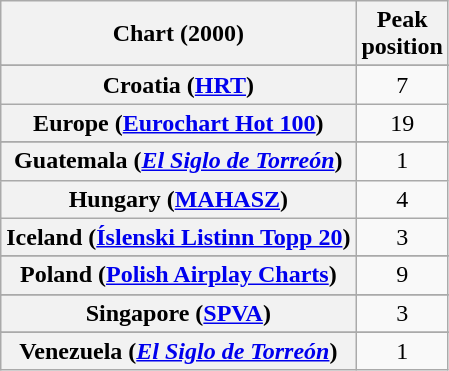<table class="wikitable sortable plainrowheaders">
<tr>
<th>Chart (2000)</th>
<th>Peak<br>position</th>
</tr>
<tr>
</tr>
<tr>
</tr>
<tr>
</tr>
<tr>
</tr>
<tr>
</tr>
<tr>
</tr>
<tr>
</tr>
<tr>
<th scope="row">Croatia (<a href='#'>HRT</a>)</th>
<td align="center">7</td>
</tr>
<tr>
<th scope="row">Europe (<a href='#'>Eurochart Hot 100</a>)</th>
<td align="center">19</td>
</tr>
<tr>
</tr>
<tr>
</tr>
<tr>
<th scope="row">Guatemala (<em><a href='#'>El Siglo de Torreón</a></em>)</th>
<td align="center">1</td>
</tr>
<tr>
<th scope="row">Hungary (<a href='#'>MAHASZ</a>)</th>
<td align="center">4</td>
</tr>
<tr>
<th scope="row">Iceland (<a href='#'>Íslenski Listinn Topp 20</a>)</th>
<td align="center">3</td>
</tr>
<tr>
</tr>
<tr>
</tr>
<tr>
</tr>
<tr>
</tr>
<tr>
</tr>
<tr>
<th scope="row">Poland (<a href='#'>Polish Airplay Charts</a>)</th>
<td align="center">9</td>
</tr>
<tr>
</tr>
<tr>
<th scope="row">Singapore (<a href='#'>SPVA</a>)</th>
<td align="center">3</td>
</tr>
<tr>
</tr>
<tr>
</tr>
<tr>
</tr>
<tr>
</tr>
<tr>
</tr>
<tr>
</tr>
<tr>
</tr>
<tr>
</tr>
<tr>
<th scope="row">Venezuela (<em><a href='#'>El Siglo de Torreón</a></em>)</th>
<td align="center">1</td>
</tr>
</table>
